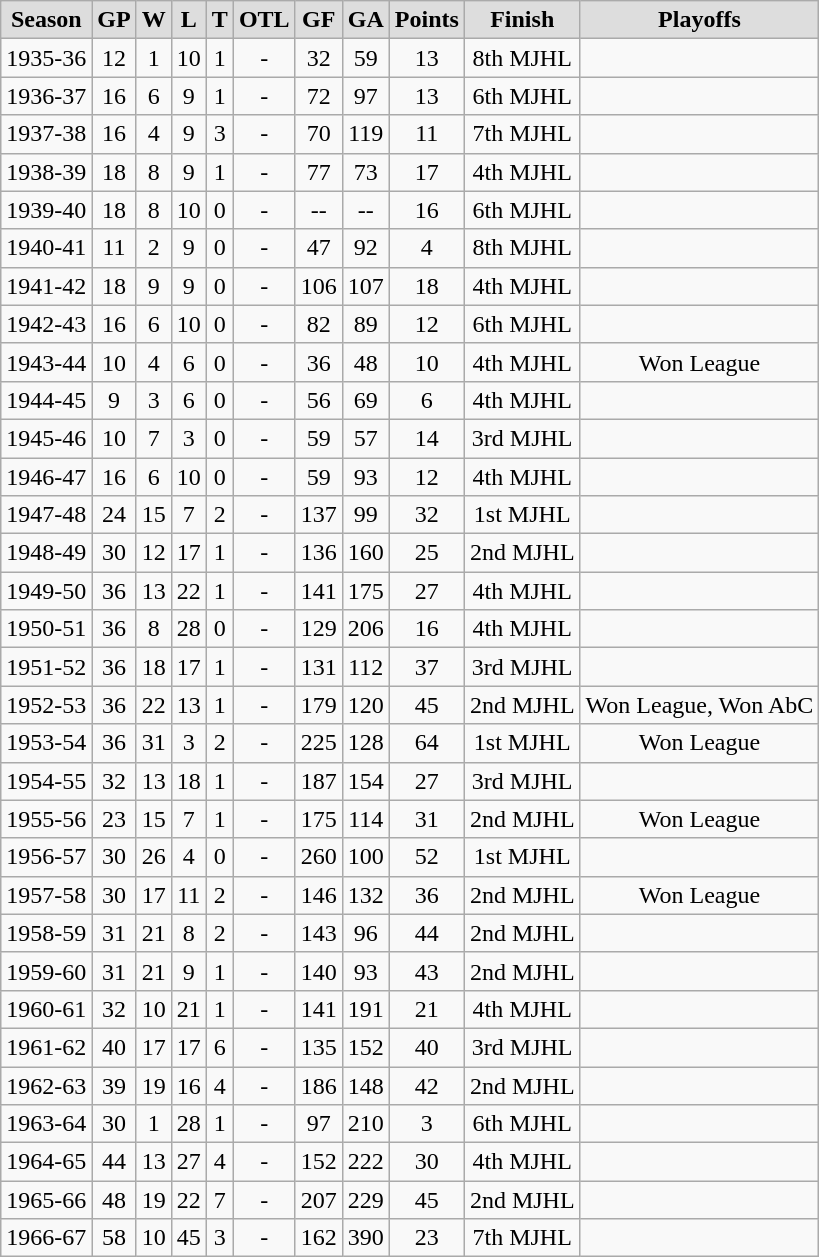<table class="wikitable">
<tr align="center"  bgcolor="#dddddd">
<td><strong>Season</strong></td>
<td><strong>GP </strong></td>
<td><strong> W </strong></td>
<td><strong> L </strong></td>
<td><strong> T </strong></td>
<td><strong>OTL</strong></td>
<td><strong>GF </strong></td>
<td><strong>GA </strong></td>
<td><strong>Points</strong></td>
<td><strong>Finish</strong></td>
<td><strong>Playoffs</strong></td>
</tr>
<tr align="center">
<td>1935-36</td>
<td>12</td>
<td>1</td>
<td>10</td>
<td>1</td>
<td>-</td>
<td>32</td>
<td>59</td>
<td>13</td>
<td>8th MJHL</td>
<td></td>
</tr>
<tr align="center">
<td>1936-37</td>
<td>16</td>
<td>6</td>
<td>9</td>
<td>1</td>
<td>-</td>
<td>72</td>
<td>97</td>
<td>13</td>
<td>6th MJHL</td>
<td></td>
</tr>
<tr align="center">
<td>1937-38</td>
<td>16</td>
<td>4</td>
<td>9</td>
<td>3</td>
<td>-</td>
<td>70</td>
<td>119</td>
<td>11</td>
<td>7th MJHL</td>
<td></td>
</tr>
<tr align="center">
<td>1938-39</td>
<td>18</td>
<td>8</td>
<td>9</td>
<td>1</td>
<td>-</td>
<td>77</td>
<td>73</td>
<td>17</td>
<td>4th MJHL</td>
<td></td>
</tr>
<tr align="center">
<td>1939-40</td>
<td>18</td>
<td>8</td>
<td>10</td>
<td>0</td>
<td>-</td>
<td>--</td>
<td>--</td>
<td>16</td>
<td>6th MJHL</td>
<td></td>
</tr>
<tr align="center">
<td>1940-41</td>
<td>11</td>
<td>2</td>
<td>9</td>
<td>0</td>
<td>-</td>
<td>47</td>
<td>92</td>
<td>4</td>
<td>8th MJHL</td>
<td></td>
</tr>
<tr align="center">
<td>1941-42</td>
<td>18</td>
<td>9</td>
<td>9</td>
<td>0</td>
<td>-</td>
<td>106</td>
<td>107</td>
<td>18</td>
<td>4th MJHL</td>
<td></td>
</tr>
<tr align="center">
<td>1942-43</td>
<td>16</td>
<td>6</td>
<td>10</td>
<td>0</td>
<td>-</td>
<td>82</td>
<td>89</td>
<td>12</td>
<td>6th MJHL</td>
<td></td>
</tr>
<tr align="center">
<td>1943-44</td>
<td>10</td>
<td>4</td>
<td>6</td>
<td>0</td>
<td>-</td>
<td>36</td>
<td>48</td>
<td>10</td>
<td>4th MJHL</td>
<td>Won League</td>
</tr>
<tr align="center">
<td>1944-45</td>
<td>9</td>
<td>3</td>
<td>6</td>
<td>0</td>
<td>-</td>
<td>56</td>
<td>69</td>
<td>6</td>
<td>4th MJHL</td>
<td></td>
</tr>
<tr align="center">
<td>1945-46</td>
<td>10</td>
<td>7</td>
<td>3</td>
<td>0</td>
<td>-</td>
<td>59</td>
<td>57</td>
<td>14</td>
<td>3rd MJHL</td>
<td></td>
</tr>
<tr align="center">
<td>1946-47</td>
<td>16</td>
<td>6</td>
<td>10</td>
<td>0</td>
<td>-</td>
<td>59</td>
<td>93</td>
<td>12</td>
<td>4th MJHL</td>
<td></td>
</tr>
<tr align="center">
<td>1947-48</td>
<td>24</td>
<td>15</td>
<td>7</td>
<td>2</td>
<td>-</td>
<td>137</td>
<td>99</td>
<td>32</td>
<td>1st MJHL</td>
<td></td>
</tr>
<tr align="center">
<td>1948-49</td>
<td>30</td>
<td>12</td>
<td>17</td>
<td>1</td>
<td>-</td>
<td>136</td>
<td>160</td>
<td>25</td>
<td>2nd MJHL</td>
<td></td>
</tr>
<tr align="center">
<td>1949-50</td>
<td>36</td>
<td>13</td>
<td>22</td>
<td>1</td>
<td>-</td>
<td>141</td>
<td>175</td>
<td>27</td>
<td>4th MJHL</td>
<td></td>
</tr>
<tr align="center">
<td>1950-51</td>
<td>36</td>
<td>8</td>
<td>28</td>
<td>0</td>
<td>-</td>
<td>129</td>
<td>206</td>
<td>16</td>
<td>4th MJHL</td>
<td></td>
</tr>
<tr align="center">
<td>1951-52</td>
<td>36</td>
<td>18</td>
<td>17</td>
<td>1</td>
<td>-</td>
<td>131</td>
<td>112</td>
<td>37</td>
<td>3rd MJHL</td>
<td></td>
</tr>
<tr align="center">
<td>1952-53</td>
<td>36</td>
<td>22</td>
<td>13</td>
<td>1</td>
<td>-</td>
<td>179</td>
<td>120</td>
<td>45</td>
<td>2nd MJHL</td>
<td>Won League, Won AbC</td>
</tr>
<tr align="center">
<td>1953-54</td>
<td>36</td>
<td>31</td>
<td>3</td>
<td>2</td>
<td>-</td>
<td>225</td>
<td>128</td>
<td>64</td>
<td>1st MJHL</td>
<td>Won League</td>
</tr>
<tr align="center">
<td>1954-55</td>
<td>32</td>
<td>13</td>
<td>18</td>
<td>1</td>
<td>-</td>
<td>187</td>
<td>154</td>
<td>27</td>
<td>3rd MJHL</td>
<td></td>
</tr>
<tr align="center">
<td>1955-56</td>
<td>23</td>
<td>15</td>
<td>7</td>
<td>1</td>
<td>-</td>
<td>175</td>
<td>114</td>
<td>31</td>
<td>2nd MJHL</td>
<td>Won League</td>
</tr>
<tr align="center">
<td>1956-57</td>
<td>30</td>
<td>26</td>
<td>4</td>
<td>0</td>
<td>-</td>
<td>260</td>
<td>100</td>
<td>52</td>
<td>1st MJHL</td>
<td></td>
</tr>
<tr align="center">
<td>1957-58</td>
<td>30</td>
<td>17</td>
<td>11</td>
<td>2</td>
<td>-</td>
<td>146</td>
<td>132</td>
<td>36</td>
<td>2nd MJHL</td>
<td>Won League</td>
</tr>
<tr align="center">
<td>1958-59</td>
<td>31</td>
<td>21</td>
<td>8</td>
<td>2</td>
<td>-</td>
<td>143</td>
<td>96</td>
<td>44</td>
<td>2nd MJHL</td>
<td></td>
</tr>
<tr align="center">
<td>1959-60</td>
<td>31</td>
<td>21</td>
<td>9</td>
<td>1</td>
<td>-</td>
<td>140</td>
<td>93</td>
<td>43</td>
<td>2nd MJHL</td>
<td></td>
</tr>
<tr align="center">
<td>1960-61</td>
<td>32</td>
<td>10</td>
<td>21</td>
<td>1</td>
<td>-</td>
<td>141</td>
<td>191</td>
<td>21</td>
<td>4th MJHL</td>
<td></td>
</tr>
<tr align="center">
<td>1961-62</td>
<td>40</td>
<td>17</td>
<td>17</td>
<td>6</td>
<td>-</td>
<td>135</td>
<td>152</td>
<td>40</td>
<td>3rd MJHL</td>
<td></td>
</tr>
<tr align="center">
<td>1962-63</td>
<td>39</td>
<td>19</td>
<td>16</td>
<td>4</td>
<td>-</td>
<td>186</td>
<td>148</td>
<td>42</td>
<td>2nd MJHL</td>
<td></td>
</tr>
<tr align="center">
<td>1963-64</td>
<td>30</td>
<td>1</td>
<td>28</td>
<td>1</td>
<td>-</td>
<td>97</td>
<td>210</td>
<td>3</td>
<td>6th MJHL</td>
<td></td>
</tr>
<tr align="center">
<td>1964-65</td>
<td>44</td>
<td>13</td>
<td>27</td>
<td>4</td>
<td>-</td>
<td>152</td>
<td>222</td>
<td>30</td>
<td>4th MJHL</td>
<td></td>
</tr>
<tr align="center">
<td>1965-66</td>
<td>48</td>
<td>19</td>
<td>22</td>
<td>7</td>
<td>-</td>
<td>207</td>
<td>229</td>
<td>45</td>
<td>2nd MJHL</td>
<td></td>
</tr>
<tr align="center">
<td>1966-67</td>
<td>58</td>
<td>10</td>
<td>45</td>
<td>3</td>
<td>-</td>
<td>162</td>
<td>390</td>
<td>23</td>
<td>7th MJHL</td>
<td></td>
</tr>
</table>
